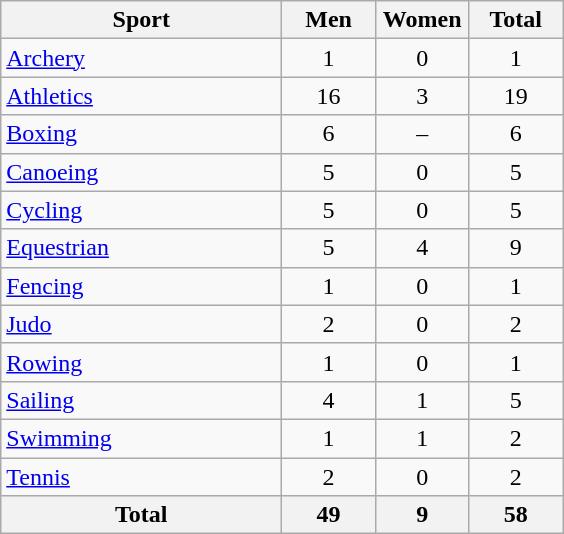<table class="wikitable sortable" style="text-align:center;">
<tr>
<th width=180>Sport</th>
<th width=55>Men</th>
<th width=55>Women</th>
<th width=55>Total</th>
</tr>
<tr>
<td align=left><a href='#'>Archery</a></td>
<td>1</td>
<td>0</td>
<td>1</td>
</tr>
<tr>
<td align=left><a href='#'>Athletics</a></td>
<td>16</td>
<td>3</td>
<td>19</td>
</tr>
<tr>
<td align=left><a href='#'>Boxing</a></td>
<td>6</td>
<td>–</td>
<td>6</td>
</tr>
<tr>
<td align=left><a href='#'>Canoeing</a></td>
<td>5</td>
<td>0</td>
<td>5</td>
</tr>
<tr>
<td align=left><a href='#'>Cycling</a></td>
<td>5</td>
<td>0</td>
<td>5</td>
</tr>
<tr>
<td align=left><a href='#'>Equestrian</a></td>
<td>5</td>
<td>4</td>
<td>9</td>
</tr>
<tr>
<td align=left><a href='#'>Fencing</a></td>
<td>1</td>
<td>0</td>
<td>1</td>
</tr>
<tr>
<td align=left><a href='#'>Judo</a></td>
<td>2</td>
<td>0</td>
<td>2</td>
</tr>
<tr>
<td align=left><a href='#'>Rowing</a></td>
<td>1</td>
<td>0</td>
<td>1</td>
</tr>
<tr>
<td align=left><a href='#'>Sailing</a></td>
<td>4</td>
<td>1</td>
<td>5</td>
</tr>
<tr>
<td align=left><a href='#'>Swimming</a></td>
<td>1</td>
<td>1</td>
<td>2</td>
</tr>
<tr>
<td align=left><a href='#'>Tennis</a></td>
<td>2</td>
<td>0</td>
<td>2</td>
</tr>
<tr>
<th>Total</th>
<th>49</th>
<th>9</th>
<th>58</th>
</tr>
</table>
